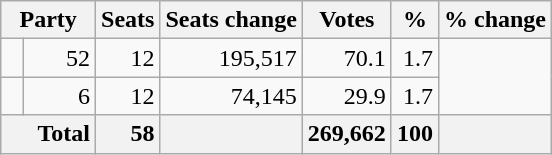<table class="wikitable sortable">
<tr>
<th colspan=2>Party</th>
<th>Seats</th>
<th>Seats change</th>
<th>Votes</th>
<th>%</th>
<th>% change</th>
</tr>
<tr>
<td></td>
<td align=right>52</td>
<td align=right>12</td>
<td align=right>195,517</td>
<td align=right>70.1</td>
<td align=right>1.7</td>
</tr>
<tr>
<td></td>
<td align=right>6</td>
<td align=right>12</td>
<td align=right>74,145</td>
<td align=right>29.9</td>
<td align=right>1.7</td>
</tr>
<tr class="sortbottom" style="font-weight: bold; text-align: right; background: #f2f2f2;">
<th colspan="2" style="padding-left: 1.5em; text-align: left;">Total</th>
<td align=right>58</td>
<td align=right></td>
<td align=right>269,662</td>
<td align=right>100</td>
<td align=right></td>
</tr>
</table>
